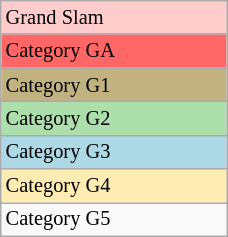<table class="wikitable" style="font-size:85%;" width=12%>
<tr bgcolor=#ffcccc>
<td>Grand Slam</td>
</tr>
<tr bgcolor=#FF6666>
<td>Category GA</td>
</tr>
<tr bgcolor=#C2B280>
<td>Category G1</td>
</tr>
<tr bgcolor="#ADDFAD">
<td>Category G2</td>
</tr>
<tr bgcolor="lightblue">
<td>Category G3</td>
</tr>
<tr bgcolor=#ffecb2>
<td>Category G4</td>
</tr>
<tr>
<td>Category G5</td>
</tr>
</table>
